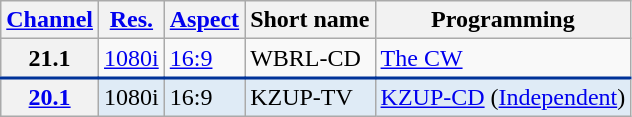<table class="wikitable">
<tr>
<th><a href='#'>Channel</a></th>
<th><a href='#'>Res.</a></th>
<th><a href='#'>Aspect</a></th>
<th>Short name</th>
<th>Programming</th>
</tr>
<tr>
<th scope = "row">21.1</th>
<td><a href='#'>1080i</a></td>
<td><a href='#'>16:9</a></td>
<td>WBRL-CD</td>
<td><a href='#'>The CW</a></td>
</tr>
<tr style="background-color:#DFEBF6; border-top: 2px solid #003399;">
<th scope = "row"><a href='#'>20.1</a></th>
<td>1080i</td>
<td>16:9</td>
<td>KZUP-TV</td>
<td><a href='#'>KZUP-CD</a> (<a href='#'>Independent</a>)</td>
</tr>
</table>
